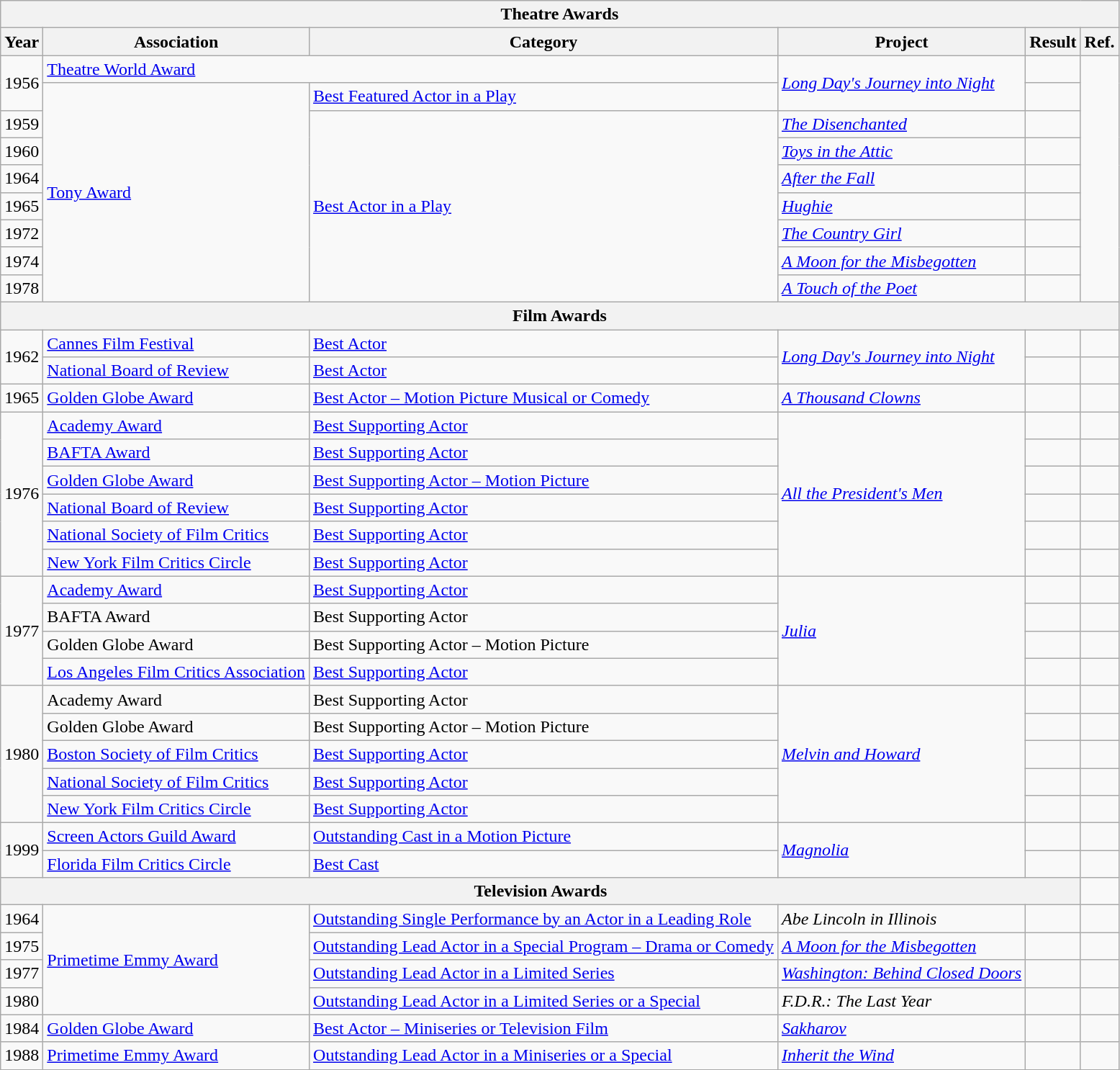<table class="wikitable sortable">
<tr>
<th colspan=6>Theatre Awards</th>
</tr>
<tr>
<th>Year</th>
<th>Association</th>
<th>Category</th>
<th>Project</th>
<th>Result</th>
<th class="unsortable">Ref.</th>
</tr>
<tr>
<td rowspan=2>1956</td>
<td colspan=2><a href='#'>Theatre World Award</a></td>
<td rowspan=2><em><a href='#'>Long Day's Journey into Night</a></em></td>
<td></td>
<td rowspan=9></td>
</tr>
<tr>
<td rowspan=8><a href='#'>Tony Award</a></td>
<td><a href='#'>Best Featured Actor in a Play</a></td>
<td></td>
</tr>
<tr>
<td>1959</td>
<td rowspan=7><a href='#'>Best Actor in a Play</a></td>
<td><em><a href='#'>The Disenchanted</a></em></td>
<td></td>
</tr>
<tr>
<td>1960</td>
<td><em><a href='#'>Toys in the Attic</a></em></td>
<td></td>
</tr>
<tr>
<td>1964</td>
<td><em><a href='#'>After the Fall</a></em></td>
<td></td>
</tr>
<tr>
<td>1965</td>
<td><em><a href='#'>Hughie</a></em></td>
<td></td>
</tr>
<tr>
<td>1972</td>
<td><em><a href='#'>The Country Girl</a></em></td>
<td></td>
</tr>
<tr>
<td>1974</td>
<td><em><a href='#'>A Moon for the Misbegotten</a></em></td>
<td></td>
</tr>
<tr>
<td>1978</td>
<td><em><a href='#'>A Touch of the Poet</a></em></td>
<td></td>
</tr>
<tr>
<th colspan=6>Film Awards</th>
</tr>
<tr>
<td rowspan=2>1962</td>
<td><a href='#'>Cannes Film Festival</a></td>
<td><a href='#'>Best Actor</a></td>
<td rowspan=2><em><a href='#'>Long Day's Journey into Night</a></em></td>
<td></td>
<td></td>
</tr>
<tr>
<td><a href='#'>National Board of Review</a></td>
<td><a href='#'>Best Actor</a></td>
<td></td>
<td></td>
</tr>
<tr>
<td>1965</td>
<td><a href='#'>Golden Globe Award</a></td>
<td><a href='#'>Best Actor – Motion Picture Musical or Comedy</a></td>
<td><em><a href='#'>A Thousand Clowns</a></em></td>
<td></td>
<td></td>
</tr>
<tr>
<td rowspan=6>1976</td>
<td><a href='#'>Academy Award</a></td>
<td><a href='#'>Best Supporting Actor</a></td>
<td rowspan=6><em><a href='#'>All the President's Men</a></em></td>
<td></td>
<td></td>
</tr>
<tr>
<td><a href='#'>BAFTA Award</a></td>
<td><a href='#'>Best Supporting Actor</a></td>
<td></td>
<td></td>
</tr>
<tr>
<td><a href='#'>Golden Globe Award</a></td>
<td><a href='#'>Best Supporting Actor – Motion Picture</a></td>
<td></td>
<td></td>
</tr>
<tr>
<td><a href='#'>National Board of Review</a></td>
<td><a href='#'>Best Supporting Actor</a></td>
<td></td>
<td></td>
</tr>
<tr>
<td><a href='#'>National Society of Film Critics</a></td>
<td><a href='#'>Best Supporting Actor</a></td>
<td></td>
<td></td>
</tr>
<tr>
<td><a href='#'>New York Film Critics Circle</a></td>
<td><a href='#'>Best Supporting Actor</a></td>
<td></td>
</tr>
<tr>
<td rowspan=4>1977</td>
<td><a href='#'>Academy Award</a></td>
<td><a href='#'>Best Supporting Actor</a></td>
<td rowspan=4><em><a href='#'>Julia</a></em></td>
<td></td>
<td></td>
</tr>
<tr>
<td>BAFTA Award</td>
<td>Best Supporting Actor</td>
<td></td>
<td></td>
</tr>
<tr>
<td>Golden Globe Award</td>
<td>Best Supporting Actor – Motion Picture</td>
<td></td>
<td></td>
</tr>
<tr>
<td><a href='#'>Los Angeles Film Critics Association</a></td>
<td><a href='#'>Best Supporting Actor</a></td>
<td></td>
<td></td>
</tr>
<tr>
<td rowspan=5>1980</td>
<td>Academy Award</td>
<td>Best Supporting Actor</td>
<td rowspan=5><em><a href='#'>Melvin and Howard</a></em></td>
<td></td>
<td></td>
</tr>
<tr>
<td>Golden Globe Award</td>
<td>Best Supporting Actor – Motion Picture</td>
<td></td>
<td></td>
</tr>
<tr>
<td><a href='#'>Boston Society of Film Critics</a></td>
<td><a href='#'>Best Supporting Actor</a></td>
<td></td>
<td></td>
</tr>
<tr>
<td><a href='#'>National Society of Film Critics</a></td>
<td><a href='#'>Best Supporting Actor</a></td>
<td></td>
<td></td>
</tr>
<tr>
<td><a href='#'>New York Film Critics Circle</a></td>
<td><a href='#'>Best Supporting Actor</a></td>
<td></td>
<td></td>
</tr>
<tr>
<td rowspan=2>1999</td>
<td><a href='#'>Screen Actors Guild Award</a></td>
<td><a href='#'>Outstanding Cast in a Motion Picture</a></td>
<td rowspan=2><em><a href='#'>Magnolia</a></em></td>
<td></td>
<td></td>
</tr>
<tr>
<td><a href='#'>Florida Film Critics Circle</a></td>
<td><a href='#'>Best Cast</a></td>
<td></td>
<td></td>
</tr>
<tr>
<th colspan=5>Television Awards</th>
</tr>
<tr>
<td>1964</td>
<td rowspan=4><a href='#'>Primetime Emmy Award</a></td>
<td><a href='#'>Outstanding Single Performance by an Actor in a Leading Role</a></td>
<td><em>Abe Lincoln in Illinois</em></td>
<td></td>
<td></td>
</tr>
<tr>
<td>1975</td>
<td><a href='#'>Outstanding Lead Actor in a Special Program – Drama or Comedy</a></td>
<td><em><a href='#'>A Moon for the Misbegotten</a></em></td>
<td></td>
<td></td>
</tr>
<tr>
<td>1977</td>
<td><a href='#'>Outstanding Lead Actor in a Limited Series</a></td>
<td><em><a href='#'>Washington: Behind Closed Doors</a></em></td>
<td></td>
<td></td>
</tr>
<tr>
<td>1980</td>
<td><a href='#'>Outstanding Lead Actor in a Limited Series or a Special</a></td>
<td><em>F.D.R.: The Last Year</em></td>
<td></td>
<td></td>
</tr>
<tr>
<td>1984</td>
<td><a href='#'>Golden Globe Award</a></td>
<td><a href='#'>Best Actor – Miniseries or Television Film</a></td>
<td><em><a href='#'>Sakharov</a></em></td>
<td></td>
<td></td>
</tr>
<tr>
<td>1988</td>
<td><a href='#'>Primetime Emmy Award</a></td>
<td><a href='#'>Outstanding Lead Actor in a Miniseries or a Special</a></td>
<td><em><a href='#'>Inherit the Wind</a></em></td>
<td></td>
<td></td>
</tr>
<tr>
</tr>
</table>
